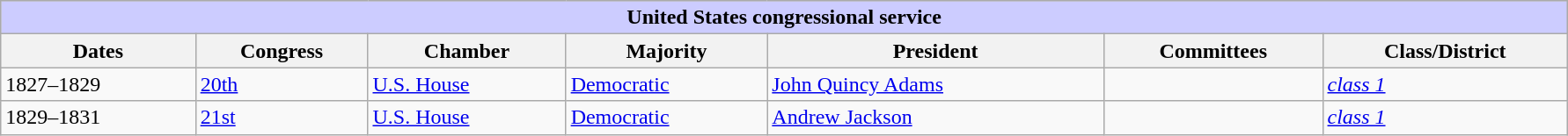<table class=wikitable style="width: 94%" style="text-align: center;" align="center">
<tr bgcolor=#cccccc>
<th colspan=7 style="background: #ccccff;">United States congressional service</th>
</tr>
<tr>
<th><strong>Dates</strong></th>
<th><strong>Congress</strong></th>
<th><strong>Chamber</strong></th>
<th><strong>Majority</strong></th>
<th><strong>President</strong></th>
<th><strong>Committees</strong></th>
<th><strong>Class/District</strong></th>
</tr>
<tr>
<td>1827–1829</td>
<td><a href='#'>20th</a></td>
<td><a href='#'>U.S. House</a></td>
<td><a href='#'>Democratic</a></td>
<td><a href='#'>John Quincy Adams</a></td>
<td></td>
<td><a href='#'><em>class 1</em></a></td>
</tr>
<tr>
<td>1829–1831</td>
<td><a href='#'>21st</a></td>
<td><a href='#'>U.S. House</a></td>
<td><a href='#'>Democratic</a></td>
<td><a href='#'>Andrew Jackson</a></td>
<td></td>
<td><a href='#'><em>class 1</em></a></td>
</tr>
</table>
